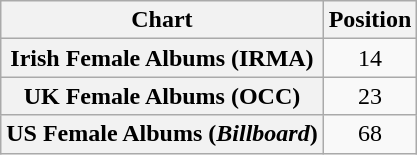<table class="wikitable sortable plainrowheaders" style="text-align:center;">
<tr>
<th scope="col">Chart</th>
<th scope="col">Position</th>
</tr>
<tr>
<th scope="row">Irish Female Albums (IRMA)</th>
<td>14</td>
</tr>
<tr>
<th scope="row">UK Female Albums (OCC)<br></th>
<td>23</td>
</tr>
<tr>
<th scope="row">US Female Albums (<em>Billboard</em>)</th>
<td>68</td>
</tr>
</table>
